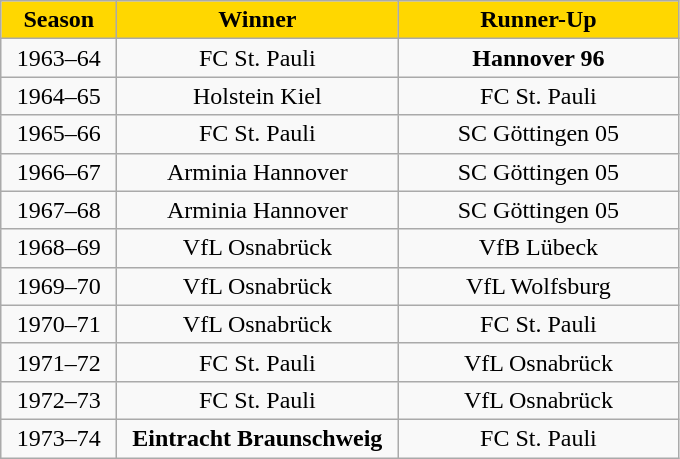<table class="wikitable">
<tr align="center" bgcolor="#FFD700">
<td width="70"><strong>Season</strong></td>
<td width="180"><strong>Winner</strong></td>
<td width="180"><strong>Runner-Up</strong></td>
</tr>
<tr align="center">
<td>1963–64</td>
<td>FC St. Pauli</td>
<td><strong>Hannover 96</strong></td>
</tr>
<tr align="center">
<td>1964–65</td>
<td>Holstein Kiel</td>
<td>FC St. Pauli</td>
</tr>
<tr align="center">
<td>1965–66</td>
<td>FC St. Pauli</td>
<td>SC Göttingen 05</td>
</tr>
<tr align="center">
<td>1966–67</td>
<td>Arminia Hannover</td>
<td>SC Göttingen 05</td>
</tr>
<tr align="center">
<td>1967–68</td>
<td>Arminia Hannover</td>
<td>SC Göttingen 05</td>
</tr>
<tr align="center">
<td>1968–69</td>
<td>VfL Osnabrück</td>
<td>VfB Lübeck</td>
</tr>
<tr align="center">
<td>1969–70</td>
<td>VfL Osnabrück</td>
<td>VfL Wolfsburg</td>
</tr>
<tr align="center">
<td>1970–71</td>
<td>VfL Osnabrück</td>
<td>FC St. Pauli</td>
</tr>
<tr align="center">
<td>1971–72</td>
<td>FC St. Pauli</td>
<td>VfL Osnabrück</td>
</tr>
<tr align="center">
<td>1972–73</td>
<td>FC St. Pauli</td>
<td>VfL Osnabrück</td>
</tr>
<tr align="center">
<td>1973–74</td>
<td><strong>Eintracht Braunschweig</strong></td>
<td>FC St. Pauli</td>
</tr>
</table>
